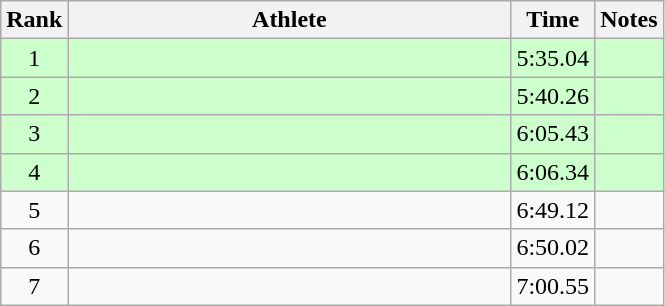<table class="wikitable" style="text-align:center">
<tr>
<th>Rank</th>
<th Style="width:18em">Athlete</th>
<th>Time</th>
<th>Notes</th>
</tr>
<tr style="background:#cfc">
<td>1</td>
<td style="text-align:left"></td>
<td>5:35.04</td>
<td></td>
</tr>
<tr style="background:#cfc">
<td>2</td>
<td style="text-align:left"></td>
<td>5:40.26</td>
<td></td>
</tr>
<tr style="background:#cfc">
<td>3</td>
<td style="text-align:left"></td>
<td>6:05.43</td>
<td></td>
</tr>
<tr style="background:#cfc">
<td>4</td>
<td style="text-align:left"></td>
<td>6:06.34</td>
<td></td>
</tr>
<tr>
<td>5</td>
<td style="text-align:left"></td>
<td>6:49.12</td>
<td></td>
</tr>
<tr>
<td>6</td>
<td style="text-align:left"></td>
<td>6:50.02</td>
<td></td>
</tr>
<tr>
<td>7</td>
<td style="text-align:left"></td>
<td>7:00.55</td>
<td></td>
</tr>
</table>
